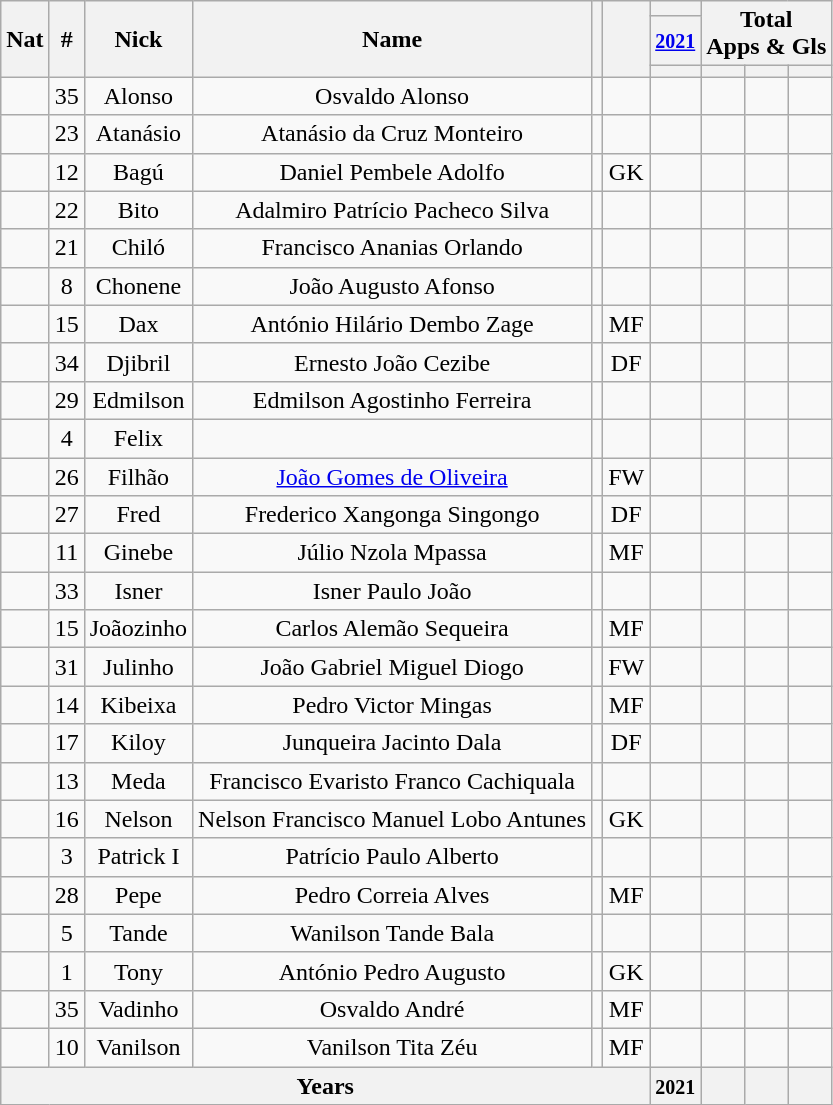<table class="wikitable plainrowheaders sortable" style="text-align:center">
<tr>
<th scope="col" rowspan="3">Nat</th>
<th scope="col" rowspan="3">#</th>
<th scope="col" rowspan="3">Nick</th>
<th scope="col" rowspan="3">Name</th>
<th scope="col" rowspan="3"></th>
<th scope="col" rowspan="3"></th>
<th colspan="1"><small></small></th>
<th colspan="3" rowspan="2">Total<br>Apps & Gls</th>
</tr>
<tr>
<th colspan="1"><small><a href='#'>2021</a></small></th>
</tr>
<tr>
<th scope="col" rowspan="1"><sup></sup></th>
<th scope="col" rowspan="1"><sup></sup></th>
<th scope="col" rowspan="1"><sup></sup></th>
<th scope="col" rowspan="1"><sup></sup></th>
</tr>
<tr>
<td></td>
<td>35</td>
<td>Alonso</td>
<td>Osvaldo Alonso</td>
<td></td>
<td data-sort-value="3"></td>
<td></td>
<td></td>
<td></td>
<td></td>
</tr>
<tr>
<td></td>
<td>23</td>
<td>Atanásio</td>
<td>Atanásio da Cruz Monteiro</td>
<td></td>
<td></td>
<td></td>
<td></td>
<td></td>
<td></td>
</tr>
<tr>
<td></td>
<td>12</td>
<td>Bagú</td>
<td>Daniel Pembele Adolfo</td>
<td></td>
<td data-sort-value="1">GK</td>
<td></td>
<td></td>
<td></td>
<td></td>
</tr>
<tr>
<td></td>
<td>22</td>
<td>Bito</td>
<td>Adalmiro Patrício Pacheco Silva</td>
<td></td>
<td data-sort-value="2"></td>
<td></td>
<td></td>
<td></td>
<td></td>
</tr>
<tr>
<td></td>
<td>21</td>
<td>Chiló</td>
<td>Francisco Ananias Orlando</td>
<td></td>
<td data-sort-value="3"></td>
<td></td>
<td></td>
<td></td>
<td></td>
</tr>
<tr>
<td></td>
<td data-sort-value="08">8</td>
<td>Chonene</td>
<td>João Augusto Afonso</td>
<td></td>
<td data-sort-value="2"></td>
<td></td>
<td></td>
<td></td>
<td></td>
</tr>
<tr>
<td></td>
<td>15</td>
<td>Dax</td>
<td data-sort-value="Antonio H">António Hilário Dembo Zage</td>
<td></td>
<td data-sort-value="3">MF</td>
<td></td>
<td></td>
<td></td>
<td></td>
</tr>
<tr>
<td></td>
<td>34</td>
<td>Djibril</td>
<td>Ernesto João Cezibe</td>
<td></td>
<td data-sort-value="2">DF</td>
<td></td>
<td></td>
<td></td>
<td></td>
</tr>
<tr>
<td></td>
<td>29</td>
<td>Edmilson</td>
<td>Edmilson Agostinho Ferreira</td>
<td></td>
<td></td>
<td></td>
<td></td>
<td></td>
<td></td>
</tr>
<tr>
<td></td>
<td data-sort-value="04">4</td>
<td>Felix</td>
<td></td>
<td></td>
<td></td>
<td></td>
<td></td>
<td></td>
<td></td>
</tr>
<tr>
<td></td>
<td>26</td>
<td>Filhão</td>
<td data-sort-value="Joao G"><a href='#'>João Gomes de Oliveira</a></td>
<td></td>
<td>FW</td>
<td></td>
<td></td>
<td></td>
<td></td>
</tr>
<tr>
<td></td>
<td>27</td>
<td>Fred</td>
<td>Frederico Xangonga Singongo</td>
<td></td>
<td data-sort-value="2">DF</td>
<td></td>
<td></td>
<td></td>
<td></td>
</tr>
<tr>
<td></td>
<td>11</td>
<td>Ginebe</td>
<td data-sort-value="Julio">Júlio Nzola Mpassa</td>
<td></td>
<td data-sort-value="3">MF</td>
<td></td>
<td></td>
<td></td>
<td></td>
</tr>
<tr>
<td></td>
<td>33</td>
<td>Isner</td>
<td>Isner Paulo João</td>
<td></td>
<td></td>
<td></td>
<td></td>
<td></td>
<td></td>
</tr>
<tr>
<td></td>
<td>15</td>
<td data-sort-value="Joaozinho">Joãozinho</td>
<td>Carlos Alemão Sequeira</td>
<td></td>
<td data-sort-value="3">MF</td>
<td></td>
<td></td>
<td></td>
<td></td>
</tr>
<tr>
<td></td>
<td>31</td>
<td>Julinho</td>
<td>João Gabriel Miguel Diogo</td>
<td></td>
<td>FW</td>
<td></td>
<td></td>
<td></td>
<td></td>
</tr>
<tr>
<td></td>
<td>14</td>
<td>Kibeixa</td>
<td>Pedro Victor Mingas</td>
<td></td>
<td data-sort-value="3">MF</td>
<td></td>
<td></td>
<td></td>
<td></td>
</tr>
<tr>
<td></td>
<td>17</td>
<td>Kiloy</td>
<td>Junqueira Jacinto Dala</td>
<td></td>
<td data-sort-value="2">DF</td>
<td></td>
<td></td>
<td></td>
<td></td>
</tr>
<tr>
<td></td>
<td>13</td>
<td>Meda</td>
<td>Francisco Evaristo Franco Cachiquala</td>
<td></td>
<td data-sort-value="2"></td>
<td></td>
<td></td>
<td></td>
<td></td>
</tr>
<tr>
<td></td>
<td>16</td>
<td>Nelson</td>
<td>Nelson Francisco Manuel Lobo Antunes</td>
<td></td>
<td data-sort-value="1">GK</td>
<td></td>
<td></td>
<td></td>
<td></td>
</tr>
<tr>
<td></td>
<td data-sort-value="03">3</td>
<td>Patrick I</td>
<td>Patrício Paulo Alberto</td>
<td></td>
<td data-sort-value="2"></td>
<td></td>
<td></td>
<td></td>
<td></td>
</tr>
<tr>
<td></td>
<td>28</td>
<td>Pepe</td>
<td>Pedro Correia Alves</td>
<td></td>
<td data-sort-value="3">MF</td>
<td></td>
<td></td>
<td></td>
<td></td>
</tr>
<tr>
<td></td>
<td data-sort-value="05">5</td>
<td>Tande</td>
<td>Wanilson Tande Bala</td>
<td></td>
<td data-sort-value="2"></td>
<td></td>
<td></td>
<td></td>
<td></td>
</tr>
<tr>
<td></td>
<td data-sort-value="01">1</td>
<td>Tony</td>
<td>António Pedro Augusto</td>
<td></td>
<td data-sort-value="1">GK</td>
<td></td>
<td></td>
<td></td>
<td></td>
</tr>
<tr>
<td></td>
<td>35</td>
<td>Vadinho</td>
<td>Osvaldo André</td>
<td></td>
<td data-sort-value="3">MF</td>
<td></td>
<td></td>
<td></td>
<td></td>
</tr>
<tr>
<td></td>
<td>10</td>
<td>Vanilson</td>
<td>Vanilson Tita Zéu</td>
<td></td>
<td data-sort-value="3">MF</td>
<td></td>
<td></td>
<td></td>
<td></td>
</tr>
<tr>
<th colspan=6>Years</th>
<th><small>2021</small></th>
<th></th>
<th></th>
<th></th>
</tr>
</table>
